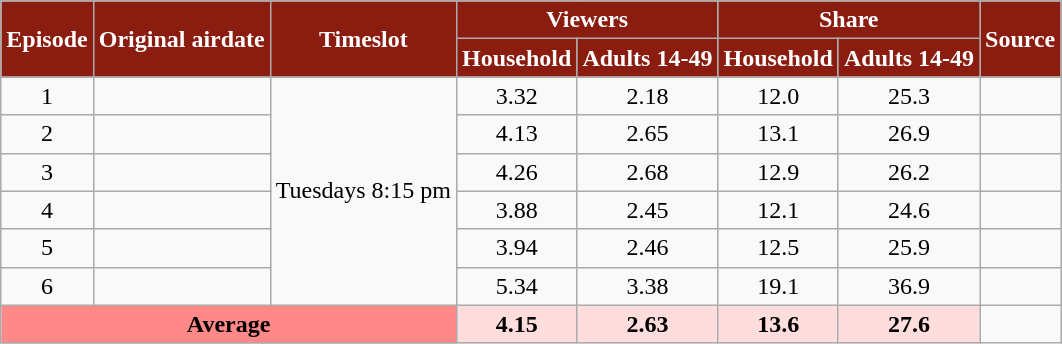<table class="wikitable" style="text-align:center;">
<tr>
<th style="background:#8b1c10; color:#fff;" rowspan="2">Episode</th>
<th style="background:#8b1c10; color:#fff;" rowspan="2">Original airdate</th>
<th style="background:#8b1c10; color:#fff;" rowspan="2">Timeslot</th>
<th style="background:#8b1c10; color:#fff;" colspan="2">Viewers<br><small></small></th>
<th style="background:#8b1c10; color:#fff;" colspan="2">Share<br><small></small></th>
<th style="background:#8b1c10; color:#fff;" rowspan="2">Source</th>
</tr>
<tr>
<th style="background:#8b1c10; color:#fff;">Household</th>
<th style="background:#8b1c10; color:#fff;">Adults 14-49</th>
<th style="background:#8b1c10; color:#fff;">Household</th>
<th style="background:#8b1c10; color:#fff;">Adults 14-49</th>
</tr>
<tr>
<td>1</td>
<td></td>
<td rowspan=6>Tuesdays 8:15 pm</td>
<td>3.32</td>
<td>2.18</td>
<td>12.0</td>
<td>25.3</td>
<td></td>
</tr>
<tr>
<td>2</td>
<td></td>
<td>4.13</td>
<td>2.65</td>
<td>13.1</td>
<td>26.9</td>
<td></td>
</tr>
<tr>
<td>3</td>
<td></td>
<td>4.26</td>
<td>2.68</td>
<td>12.9</td>
<td>26.2</td>
<td></td>
</tr>
<tr>
<td>4</td>
<td></td>
<td>3.88</td>
<td>2.45</td>
<td>12.1</td>
<td>24.6</td>
<td></td>
</tr>
<tr>
<td>5</td>
<td></td>
<td>3.94</td>
<td>2.46</td>
<td>12.5</td>
<td>25.9</td>
<td></td>
</tr>
<tr>
<td>6</td>
<td></td>
<td>5.34</td>
<td>3.38</td>
<td>19.1</td>
<td>36.9</td>
<td></td>
</tr>
<tr>
<th style="background:#ff8888;" colspan="3">Average</th>
<td style="background:#ffdddd;"><strong>4.15</strong></td>
<td style="background:#ffdddd;"><strong>2.63</strong></td>
<td style="background:#ffdddd;"><strong>13.6</strong></td>
<td style="background:#ffdddd;"><strong>27.6</strong></td>
<td></td>
</tr>
</table>
